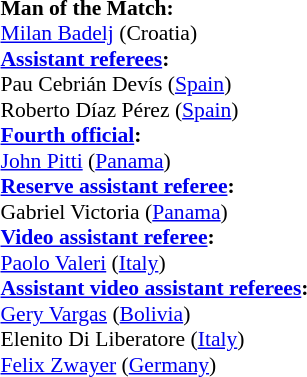<table style="width:100%; font-size:90%;">
<tr>
<td><br><strong>Man of the Match:</strong>
<br><a href='#'>Milan Badelj</a> (Croatia)<br><strong><a href='#'>Assistant referees</a>:</strong>
<br>Pau Cebrián Devís (<a href='#'>Spain</a>)
<br>Roberto Díaz Pérez (<a href='#'>Spain</a>)
<br><strong><a href='#'>Fourth official</a>:</strong>
<br><a href='#'>John Pitti</a> (<a href='#'>Panama</a>)
<br><strong><a href='#'>Reserve assistant referee</a>:</strong>
<br>Gabriel Victoria (<a href='#'>Panama</a>)
<br><strong><a href='#'>Video assistant referee</a>:</strong>
<br><a href='#'>Paolo Valeri</a> (<a href='#'>Italy</a>)
<br><strong><a href='#'>Assistant video assistant referees</a>:</strong>
<br><a href='#'>Gery Vargas</a> (<a href='#'>Bolivia</a>)
<br>Elenito Di Liberatore (<a href='#'>Italy</a>)
<br><a href='#'>Felix Zwayer</a> (<a href='#'>Germany</a>)</td>
</tr>
</table>
